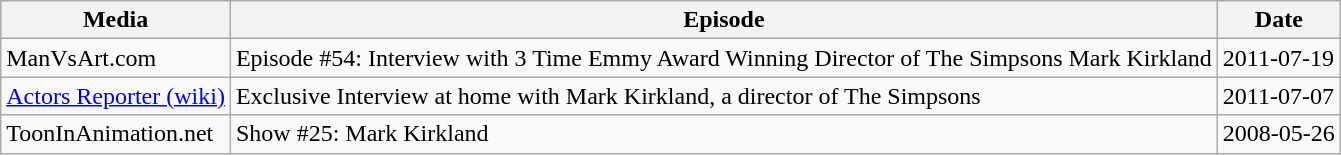<table class="wikitable sortable">
<tr>
<th>Media</th>
<th>Episode</th>
<th>Date</th>
</tr>
<tr>
<td> ManVsArt.com</td>
<td>Episode #54: Interview with 3 Time Emmy Award Winning Director of The Simpsons Mark Kirkland</td>
<td>2011-07-19</td>
</tr>
<tr>
<td><a href='#'>Actors Reporter (wiki)</a> </td>
<td>Exclusive Interview at home with Mark Kirkland, a director of The Simpsons</td>
<td>2011-07-07</td>
</tr>
<tr>
<td> ToonInAnimation.net</td>
<td>Show #25: Mark Kirkland</td>
<td>2008-05-26</td>
</tr>
</table>
